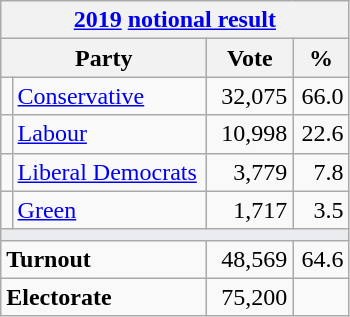<table class="wikitable">
<tr>
<th colspan="4"><a href='#'>2019</a> <a href='#'>notional result</a></th>
</tr>
<tr>
<th bgcolor="#DDDDFF" width="130px" colspan="2">Party</th>
<th bgcolor="#DDDDFF" width="50px">Vote</th>
<th bgcolor="#DDDDFF" width="30px">%</th>
</tr>
<tr>
<td></td>
<td><a href='#'>Conservative</a></td>
<td align=right>32,075</td>
<td align=right>66.0</td>
</tr>
<tr>
<td></td>
<td><a href='#'>Labour</a></td>
<td align=right>10,998</td>
<td align=right>22.6</td>
</tr>
<tr>
<td></td>
<td><a href='#'>Liberal Democrats</a></td>
<td align=right>3,779</td>
<td align=right>7.8</td>
</tr>
<tr>
<td></td>
<td><a href='#'>Green</a></td>
<td align=right>1,717</td>
<td align=right>3.5</td>
</tr>
<tr>
<td colspan="4" bgcolor="#EAECF0"></td>
</tr>
<tr>
<td colspan="2"><strong>Turnout</strong></td>
<td align=right>48,569</td>
<td align=right>64.6</td>
</tr>
<tr>
<td colspan="2"><strong>Electorate</strong></td>
<td align=right>75,200</td>
</tr>
</table>
